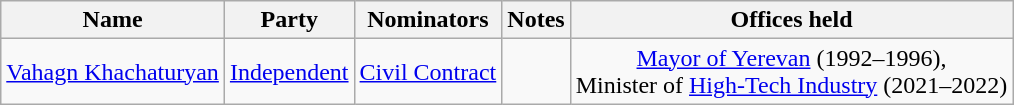<table class="wikitable sortable" style="text-align:center;">
<tr>
<th>Name</th>
<th>Party</th>
<th>Nominators</th>
<th>Notes</th>
<th>Offices held</th>
</tr>
<tr>
<td><a href='#'>Vahagn Khachaturyan</a></td>
<td><a href='#'>Independent</a></td>
<td><a href='#'>Civil Contract</a></td>
<td></td>
<td><a href='#'>Mayor of Yerevan</a> (1992–1996),<br>Minister of <a href='#'>High-Tech Industry</a> (2021–2022)</td>
</tr>
</table>
